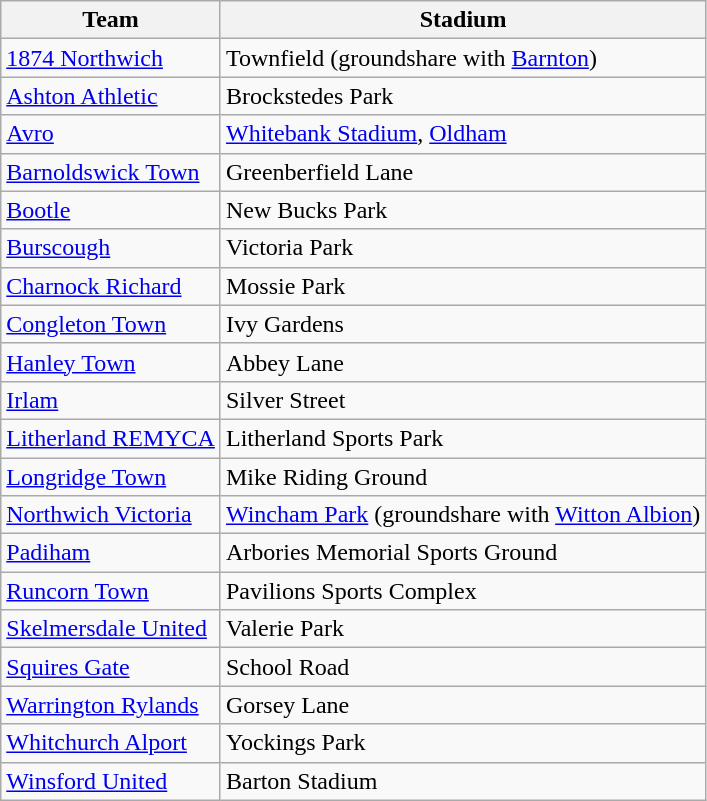<table class="wikitable">
<tr>
<th>Team</th>
<th>Stadium</th>
</tr>
<tr>
<td><a href='#'>1874 Northwich</a></td>
<td>Townfield (groundshare with <a href='#'>Barnton</a>)</td>
</tr>
<tr>
<td><a href='#'>Ashton Athletic</a></td>
<td>Brockstedes Park</td>
</tr>
<tr>
<td><a href='#'>Avro</a></td>
<td><a href='#'>Whitebank Stadium</a>, <a href='#'>Oldham</a></td>
</tr>
<tr>
<td><a href='#'>Barnoldswick Town</a></td>
<td>Greenberfield Lane</td>
</tr>
<tr>
<td><a href='#'>Bootle</a></td>
<td>New Bucks Park</td>
</tr>
<tr>
<td><a href='#'>Burscough</a></td>
<td>Victoria Park</td>
</tr>
<tr>
<td><a href='#'>Charnock Richard</a></td>
<td>Mossie Park</td>
</tr>
<tr>
<td><a href='#'>Congleton Town</a></td>
<td>Ivy Gardens</td>
</tr>
<tr>
<td><a href='#'>Hanley Town</a></td>
<td>Abbey Lane</td>
</tr>
<tr>
<td><a href='#'>Irlam</a></td>
<td>Silver Street</td>
</tr>
<tr>
<td><a href='#'>Litherland REMYCA</a></td>
<td>Litherland Sports Park</td>
</tr>
<tr>
<td><a href='#'>Longridge Town</a></td>
<td>Mike Riding Ground</td>
</tr>
<tr>
<td><a href='#'>Northwich Victoria</a></td>
<td><a href='#'>Wincham Park</a> (groundshare with <a href='#'>Witton Albion</a>)</td>
</tr>
<tr>
<td><a href='#'>Padiham</a></td>
<td>Arbories Memorial Sports Ground</td>
</tr>
<tr>
<td><a href='#'>Runcorn Town</a></td>
<td>Pavilions Sports Complex</td>
</tr>
<tr>
<td><a href='#'>Skelmersdale United</a></td>
<td>Valerie Park</td>
</tr>
<tr>
<td><a href='#'>Squires Gate</a></td>
<td>School Road</td>
</tr>
<tr>
<td><a href='#'>Warrington Rylands</a></td>
<td>Gorsey Lane</td>
</tr>
<tr>
<td><a href='#'>Whitchurch Alport</a></td>
<td>Yockings Park</td>
</tr>
<tr>
<td><a href='#'>Winsford United</a></td>
<td>Barton Stadium</td>
</tr>
</table>
